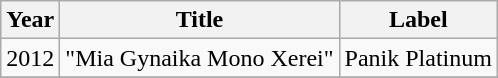<table class="wikitable">
<tr>
<th>Year</th>
<th>Title</th>
<th>Label</th>
</tr>
<tr>
<td>2012</td>
<td>"Mia Gynaika Mono Xerei"</td>
<td>Panik Platinum</td>
</tr>
<tr>
</tr>
</table>
